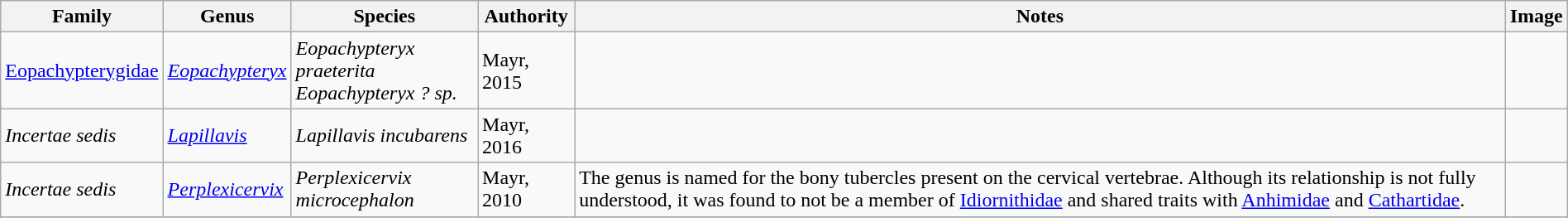<table class="wikitable" align="center" width="100%">
<tr>
<th>Family</th>
<th>Genus</th>
<th>Species</th>
<th>Authority</th>
<th>Notes</th>
<th>Image</th>
</tr>
<tr>
<td><a href='#'>Eopachypterygidae</a></td>
<td><em><a href='#'>Eopachypteryx</a></em></td>
<td><em>Eopachypteryx praeterita</em><br><em>Eopachypteryx ? sp.</em></td>
<td>Mayr, 2015</td>
<td></td>
<td></td>
</tr>
<tr>
<td><em>Incertae sedis</em></td>
<td><em><a href='#'>Lapillavis</a></em></td>
<td><em>Lapillavis incubarens</em></td>
<td>Mayr, 2016</td>
<td></td>
<td></td>
</tr>
<tr>
<td><em>Incertae sedis</em></td>
<td><em><a href='#'>Perplexicervix</a></em></td>
<td><em>Perplexicervix microcephalon</em></td>
<td>Mayr, 2010</td>
<td>The genus is named for the bony tubercles present on the cervical vertebrae. Although its relationship is not fully understood, it was found to not be a member of <a href='#'>Idiornithidae</a> and shared traits with <a href='#'>Anhimidae</a> and <a href='#'>Cathartidae</a>.</td>
<td></td>
</tr>
<tr>
</tr>
</table>
